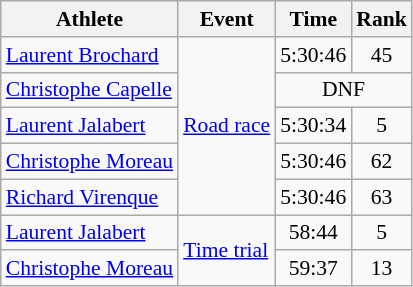<table class=wikitable style="font-size:90%">
<tr>
<th>Athlete</th>
<th>Event</th>
<th>Time</th>
<th>Rank</th>
</tr>
<tr>
<td align=left><a href='#'>Laurent Brochard</a></td>
<td align=left rowspan=5><a href='#'>Road race</a></td>
<td align=center>5:30:46</td>
<td align=center>45</td>
</tr>
<tr>
<td align=left><a href='#'>Christophe Capelle</a></td>
<td align=center colspan=2>DNF</td>
</tr>
<tr>
<td align=left><a href='#'>Laurent Jalabert</a></td>
<td align=center>5:30:34</td>
<td align=center>5</td>
</tr>
<tr>
<td align=left><a href='#'>Christophe Moreau</a></td>
<td align=center>5:30:46</td>
<td align=center>62</td>
</tr>
<tr>
<td align=left><a href='#'>Richard Virenque</a></td>
<td align=center>5:30:46</td>
<td align=center>63</td>
</tr>
<tr>
<td align=left><a href='#'>Laurent Jalabert</a></td>
<td align=left rowspan=2><a href='#'>Time trial</a></td>
<td align=center>58:44</td>
<td align=center>5</td>
</tr>
<tr>
<td align=left><a href='#'>Christophe Moreau</a></td>
<td align=center>59:37</td>
<td align=center>13</td>
</tr>
</table>
